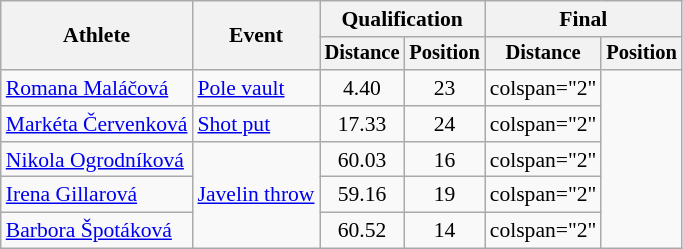<table class=wikitable style=font-size:90%;text-align:center>
<tr>
<th rowspan=2>Athlete</th>
<th rowspan=2>Event</th>
<th colspan=2>Qualification</th>
<th colspan=2>Final</th>
</tr>
<tr style=font-size:95%>
<th>Distance</th>
<th>Position</th>
<th>Distance</th>
<th>Position</th>
</tr>
<tr>
<td align=left><a href='#'>Romana Maláčová</a></td>
<td align=left><a href='#'>Pole vault</a></td>
<td>4.40</td>
<td>23</td>
<td>colspan="2"  </td>
</tr>
<tr>
<td align=left><a href='#'>Markéta Červenková</a></td>
<td align=left><a href='#'>Shot put</a></td>
<td>17.33</td>
<td>24</td>
<td>colspan="2" </td>
</tr>
<tr>
<td align=left><a href='#'>Nikola Ogrodníková</a></td>
<td rowspan="3" align="left"><a href='#'>Javelin throw</a></td>
<td>60.03</td>
<td>16</td>
<td>colspan="2" </td>
</tr>
<tr>
<td align=left><a href='#'>Irena Gillarová</a></td>
<td>59.16</td>
<td>19</td>
<td>colspan="2" </td>
</tr>
<tr>
<td align=left><a href='#'>Barbora Špotáková</a></td>
<td>60.52</td>
<td>14</td>
<td>colspan="2" </td>
</tr>
</table>
